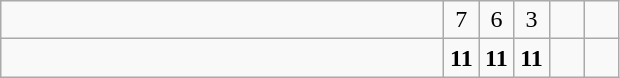<table class="wikitable">
<tr>
<td style="width:18em"></td>
<td align=center style="width:1em">7</td>
<td align=center style="width:1em">6</td>
<td align=center style="width:1em">3</td>
<td align=center style="width:1em"></td>
<td align=center style="width:1em"></td>
</tr>
<tr>
<td style="width:18em"><strong></strong></td>
<td align=center style="width:1em"><strong>11</strong></td>
<td align=center style="width:1em"><strong>11</strong></td>
<td align=center style="width:1em"><strong>11</strong></td>
<td align=center style="width:1em"></td>
<td align=center style="width:1em"></td>
</tr>
</table>
